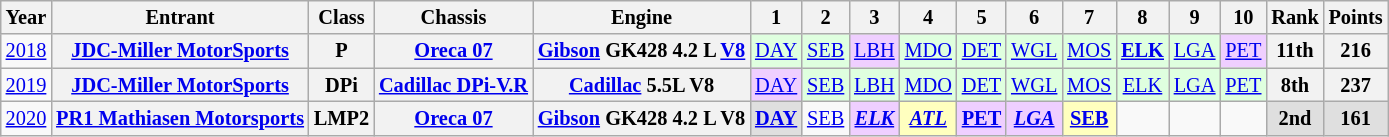<table class="wikitable" style="text-align:center; font-size:85%">
<tr>
<th>Year</th>
<th>Entrant</th>
<th>Class</th>
<th>Chassis</th>
<th>Engine</th>
<th>1</th>
<th>2</th>
<th>3</th>
<th>4</th>
<th>5</th>
<th>6</th>
<th>7</th>
<th>8</th>
<th>9</th>
<th>10</th>
<th>Rank</th>
<th>Points</th>
</tr>
<tr>
<td><a href='#'>2018</a></td>
<th nowrap><a href='#'>JDC-Miller MotorSports</a></th>
<th>P</th>
<th nowrap><a href='#'>Oreca 07</a></th>
<th nowrap><a href='#'>Gibson</a> GK428 4.2 L <a href='#'>V8</a></th>
<td style="background:#DFFFDF;"><a href='#'>DAY</a><br></td>
<td style="background:#DFFFDF;"><a href='#'>SEB</a><br></td>
<td style="background:#EFCFFF;"><a href='#'>LBH</a><br></td>
<td style="background:#DFFFDF;"><a href='#'>MDO</a><br></td>
<td style="background:#DFFFDF;"><a href='#'>DET</a><br></td>
<td style="background:#DFFFDF;"><a href='#'>WGL</a><br></td>
<td style="background:#DFFFDF;"><a href='#'>MOS</a><br></td>
<td style="background:#DFFFDF;"><strong><a href='#'>ELK</a></strong><br></td>
<td style="background:#DFFFDF;"><a href='#'>LGA</a><br></td>
<td style="background:#EFCFFF;"><a href='#'>PET</a><br></td>
<th>11th</th>
<th>216</th>
</tr>
<tr>
<td><a href='#'>2019</a></td>
<th nowrap><a href='#'>JDC-Miller MotorSports</a></th>
<th>DPi</th>
<th nowrap><a href='#'>Cadillac DPi-V.R</a></th>
<th nowrap><a href='#'>Cadillac</a> 5.5L V8</th>
<td style="background:#EFCFFF;"><a href='#'>DAY</a><br></td>
<td style="background:#DFFFDF;"><a href='#'>SEB</a><br></td>
<td style="background:#DFFFDF;"><a href='#'>LBH</a><br></td>
<td style="background:#DFFFDF;"><a href='#'>MDO</a><br></td>
<td style="background:#DFFFDF;"><a href='#'>DET</a><br></td>
<td style="background:#DFFFDF;"><a href='#'>WGL</a><br></td>
<td style="background:#DFFFDF;"><a href='#'>MOS</a><br></td>
<td style="background:#DFFFDF;"><a href='#'>ELK</a><br></td>
<td style="background:#DFFFDF;"><a href='#'>LGA</a><br></td>
<td style="background:#DFFFDF;"><a href='#'>PET</a><br></td>
<th>8th</th>
<th>237</th>
</tr>
<tr>
<td><a href='#'>2020</a></td>
<th nowrap><a href='#'>PR1 Mathiasen Motorsports</a></th>
<th>LMP2</th>
<th nowrap><a href='#'>Oreca 07</a></th>
<th nowrap><a href='#'>Gibson</a> GK428 4.2 L V8</th>
<td style="background:#DFDFDF;"><strong><a href='#'>DAY</a></strong><br></td>
<td><a href='#'>SEB</a></td>
<td style="background:#EFCFFF;"><strong><em><a href='#'>ELK</a></em></strong><br></td>
<td style="background:#FFFFBF;"><strong><em><a href='#'>ATL</a></em></strong><br></td>
<td style="background:#EFCFFF;"><strong><a href='#'>PET</a></strong><br></td>
<td style="background:#EFCFFF;"><strong><em><a href='#'>LGA</a></em></strong><br></td>
<td style="background:#FFFFBF;"><strong><a href='#'>SEB</a></strong><br></td>
<td></td>
<td></td>
<td></td>
<th style="background:#DFDFDF;">2nd</th>
<th style="background:#DFDFDF;">161</th>
</tr>
</table>
